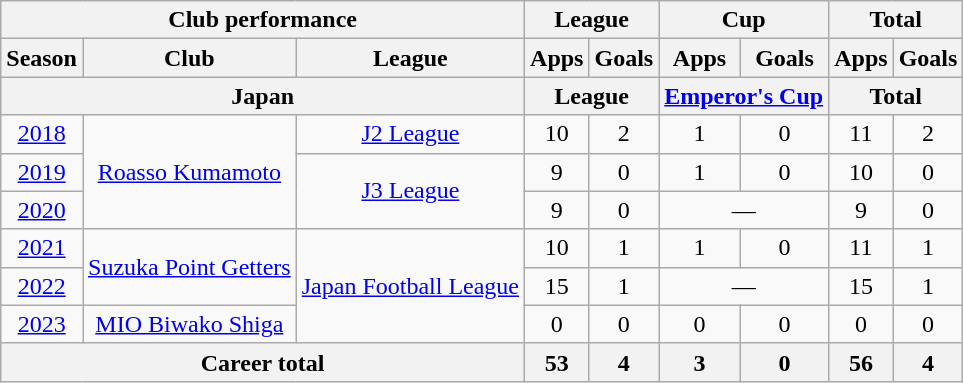<table class="wikitable" style="text-align:center">
<tr>
<th colspan=3>Club performance</th>
<th colspan=2>League</th>
<th colspan=2>Cup</th>
<th colspan=2>Total</th>
</tr>
<tr>
<th>Season</th>
<th>Club</th>
<th>League</th>
<th>Apps</th>
<th>Goals</th>
<th>Apps</th>
<th>Goals</th>
<th>Apps</th>
<th>Goals</th>
</tr>
<tr>
<th colspan=3>Japan</th>
<th colspan=2>League</th>
<th colspan=2><a href='#'>Emperor's Cup</a></th>
<th colspan=2>Total</th>
</tr>
<tr>
<td><a href='#'>2018</a></td>
<td rowspan="3"><a href='#'>Roasso Kumamoto</a></td>
<td><a href='#'>J2 League</a></td>
<td>10</td>
<td>2</td>
<td>1</td>
<td>0</td>
<td>11</td>
<td>2</td>
</tr>
<tr>
<td><a href='#'>2019</a></td>
<td rowspan="2"><a href='#'>J3 League</a></td>
<td>9</td>
<td>0</td>
<td>1</td>
<td>0</td>
<td>10</td>
<td>0</td>
</tr>
<tr>
<td><a href='#'>2020</a></td>
<td>9</td>
<td>0</td>
<td colspan="2">—</td>
<td>9</td>
<td>0</td>
</tr>
<tr>
<td><a href='#'>2021</a></td>
<td rowspan="2"><a href='#'>Suzuka Point Getters</a></td>
<td rowspan="3"><a href='#'>Japan Football League</a></td>
<td>10</td>
<td>1</td>
<td>1</td>
<td>0</td>
<td>11</td>
<td>1</td>
</tr>
<tr>
<td><a href='#'>2022</a></td>
<td>15</td>
<td>1</td>
<td colspan="2">—</td>
<td>15</td>
<td>1</td>
</tr>
<tr>
<td><a href='#'>2023</a></td>
<td><a href='#'>MIO Biwako Shiga</a></td>
<td>0</td>
<td>0</td>
<td>0</td>
<td>0</td>
<td>0</td>
<td>0</td>
</tr>
<tr>
<th colspan=3>Career total</th>
<th>53</th>
<th>4</th>
<th>3</th>
<th>0</th>
<th>56</th>
<th>4</th>
</tr>
</table>
